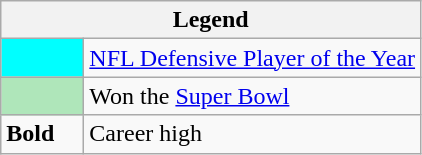<table class="wikitable mw-collapsible mw-collapsed">
<tr>
<th colspan="2">Legend</th>
</tr>
<tr>
<td style="background:#00ffff; width:3em;"></td>
<td><a href='#'>NFL Defensive Player of the Year</a></td>
</tr>
<tr>
<td style="background:#afe6ba; width:3em;"></td>
<td>Won the <a href='#'>Super Bowl</a></td>
</tr>
<tr>
<td><strong>Bold</strong></td>
<td>Career high</td>
</tr>
</table>
